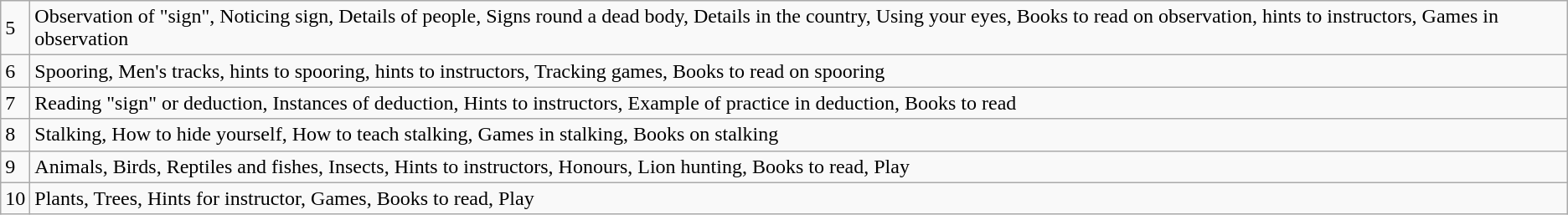<table class=wikitable>
<tr>
<td>5</td>
<td>Observation of "sign", Noticing sign, Details of people, Signs round a dead body, Details in the country, Using your eyes, Books to read on observation, hints to instructors, Games in observation</td>
</tr>
<tr>
<td>6</td>
<td>Spooring, Men's tracks, hints to spooring, hints to instructors, Tracking games, Books  to read on spooring</td>
</tr>
<tr>
<td>7</td>
<td>Reading "sign" or deduction, Instances of deduction, Hints to instructors, Example of practice in deduction, Books to read</td>
</tr>
<tr>
<td>8</td>
<td>Stalking, How to hide yourself, How to teach stalking, Games in stalking, Books on stalking</td>
</tr>
<tr>
<td>9</td>
<td>Animals, Birds, Reptiles and fishes, Insects, Hints to instructors, Honours, Lion hunting, Books to read, Play</td>
</tr>
<tr>
<td>10</td>
<td>Plants, Trees, Hints for instructor, Games, Books to read, Play</td>
</tr>
</table>
